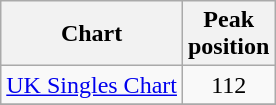<table class="wikitable">
<tr>
<th>Chart</th>
<th>Peak<br>position</th>
</tr>
<tr>
<td align="left"><a href='#'>UK Singles Chart</a></td>
<td align="center">112</td>
</tr>
<tr>
</tr>
</table>
